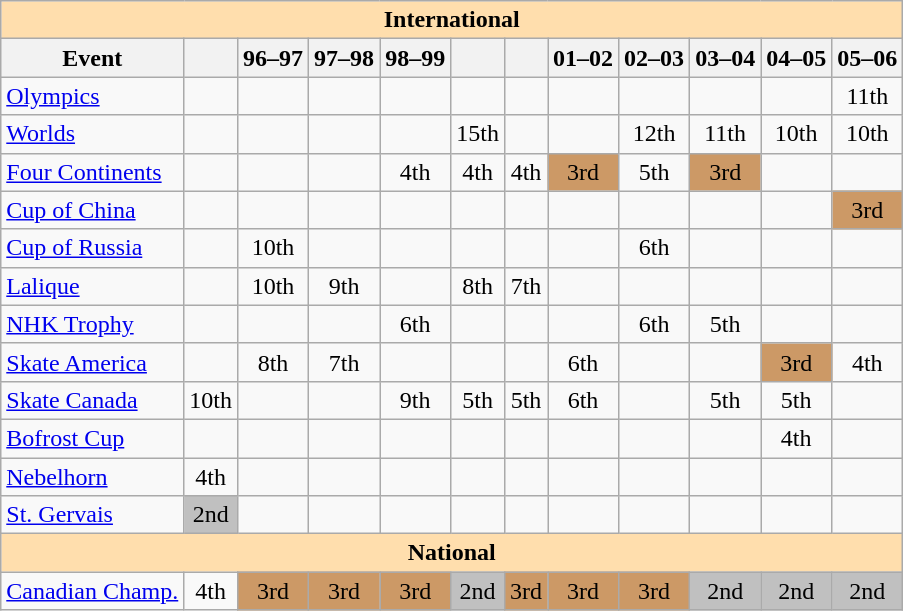<table class="wikitable" style="text-align:center">
<tr>
<th style="background-color: #ffdead; " colspan=12 align=center>International</th>
</tr>
<tr>
<th>Event</th>
<th></th>
<th>96–97</th>
<th>97–98</th>
<th>98–99</th>
<th></th>
<th></th>
<th>01–02</th>
<th>02–03</th>
<th>03–04</th>
<th>04–05</th>
<th>05–06</th>
</tr>
<tr>
<td align=left><a href='#'>Olympics</a></td>
<td></td>
<td></td>
<td></td>
<td></td>
<td></td>
<td></td>
<td></td>
<td></td>
<td></td>
<td></td>
<td>11th</td>
</tr>
<tr>
<td align=left><a href='#'>Worlds</a></td>
<td></td>
<td></td>
<td></td>
<td></td>
<td>15th</td>
<td></td>
<td></td>
<td>12th</td>
<td>11th</td>
<td>10th</td>
<td>10th</td>
</tr>
<tr>
<td align=left><a href='#'>Four Continents</a></td>
<td></td>
<td></td>
<td></td>
<td>4th</td>
<td>4th</td>
<td>4th</td>
<td bgcolor=cc9966>3rd</td>
<td>5th</td>
<td bgcolor=cc9966>3rd</td>
<td></td>
<td></td>
</tr>
<tr>
<td align=left> <a href='#'>Cup of China</a></td>
<td></td>
<td></td>
<td></td>
<td></td>
<td></td>
<td></td>
<td></td>
<td></td>
<td></td>
<td></td>
<td bgcolor=cc9966>3rd</td>
</tr>
<tr>
<td align=left> <a href='#'>Cup of Russia</a></td>
<td></td>
<td>10th</td>
<td></td>
<td></td>
<td></td>
<td></td>
<td></td>
<td>6th</td>
<td></td>
<td></td>
<td></td>
</tr>
<tr>
<td align=left> <a href='#'>Lalique</a></td>
<td></td>
<td>10th</td>
<td>9th</td>
<td></td>
<td>8th</td>
<td>7th</td>
<td></td>
<td></td>
<td></td>
<td></td>
<td></td>
</tr>
<tr>
<td align=left> <a href='#'>NHK Trophy</a></td>
<td></td>
<td></td>
<td></td>
<td>6th</td>
<td></td>
<td></td>
<td></td>
<td>6th</td>
<td>5th</td>
<td></td>
<td></td>
</tr>
<tr>
<td align=left> <a href='#'>Skate America</a></td>
<td></td>
<td>8th</td>
<td>7th</td>
<td></td>
<td></td>
<td></td>
<td>6th</td>
<td></td>
<td></td>
<td bgcolor=cc9966>3rd</td>
<td>4th</td>
</tr>
<tr>
<td align=left> <a href='#'>Skate Canada</a></td>
<td>10th</td>
<td></td>
<td></td>
<td>9th</td>
<td>5th</td>
<td>5th</td>
<td>6th</td>
<td></td>
<td>5th</td>
<td>5th</td>
<td></td>
</tr>
<tr>
<td align=left><a href='#'>Bofrost Cup</a></td>
<td></td>
<td></td>
<td></td>
<td></td>
<td></td>
<td></td>
<td></td>
<td></td>
<td></td>
<td>4th</td>
<td></td>
</tr>
<tr>
<td align=left><a href='#'>Nebelhorn</a></td>
<td>4th</td>
<td></td>
<td></td>
<td></td>
<td></td>
<td></td>
<td></td>
<td></td>
<td></td>
<td></td>
<td></td>
</tr>
<tr>
<td align=left><a href='#'>St. Gervais</a></td>
<td bgcolor=silver>2nd</td>
<td></td>
<td></td>
<td></td>
<td></td>
<td></td>
<td></td>
<td></td>
<td></td>
<td></td>
<td></td>
</tr>
<tr>
<th style="background-color: #ffdead; " colspan=12 align=center>National</th>
</tr>
<tr>
<td align=left><a href='#'>Canadian Champ.</a></td>
<td>4th</td>
<td bgcolor=cc9966>3rd</td>
<td bgcolor=cc9966>3rd</td>
<td bgcolor=cc9966>3rd</td>
<td bgcolor=silver>2nd</td>
<td bgcolor=cc9966>3rd</td>
<td bgcolor=cc9966>3rd</td>
<td bgcolor=cc9966>3rd</td>
<td bgcolor=silver>2nd</td>
<td bgcolor=silver>2nd</td>
<td bgcolor=silver>2nd</td>
</tr>
</table>
